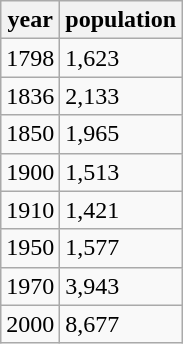<table class="wikitable">
<tr>
<th>year</th>
<th>population</th>
</tr>
<tr>
<td>1798</td>
<td>1,623</td>
</tr>
<tr>
<td>1836</td>
<td>2,133</td>
</tr>
<tr>
<td>1850</td>
<td>1,965</td>
</tr>
<tr>
<td>1900</td>
<td>1,513</td>
</tr>
<tr>
<td>1910</td>
<td>1,421</td>
</tr>
<tr>
<td>1950</td>
<td>1,577</td>
</tr>
<tr>
<td>1970</td>
<td>3,943</td>
</tr>
<tr>
<td>2000</td>
<td>8,677</td>
</tr>
</table>
